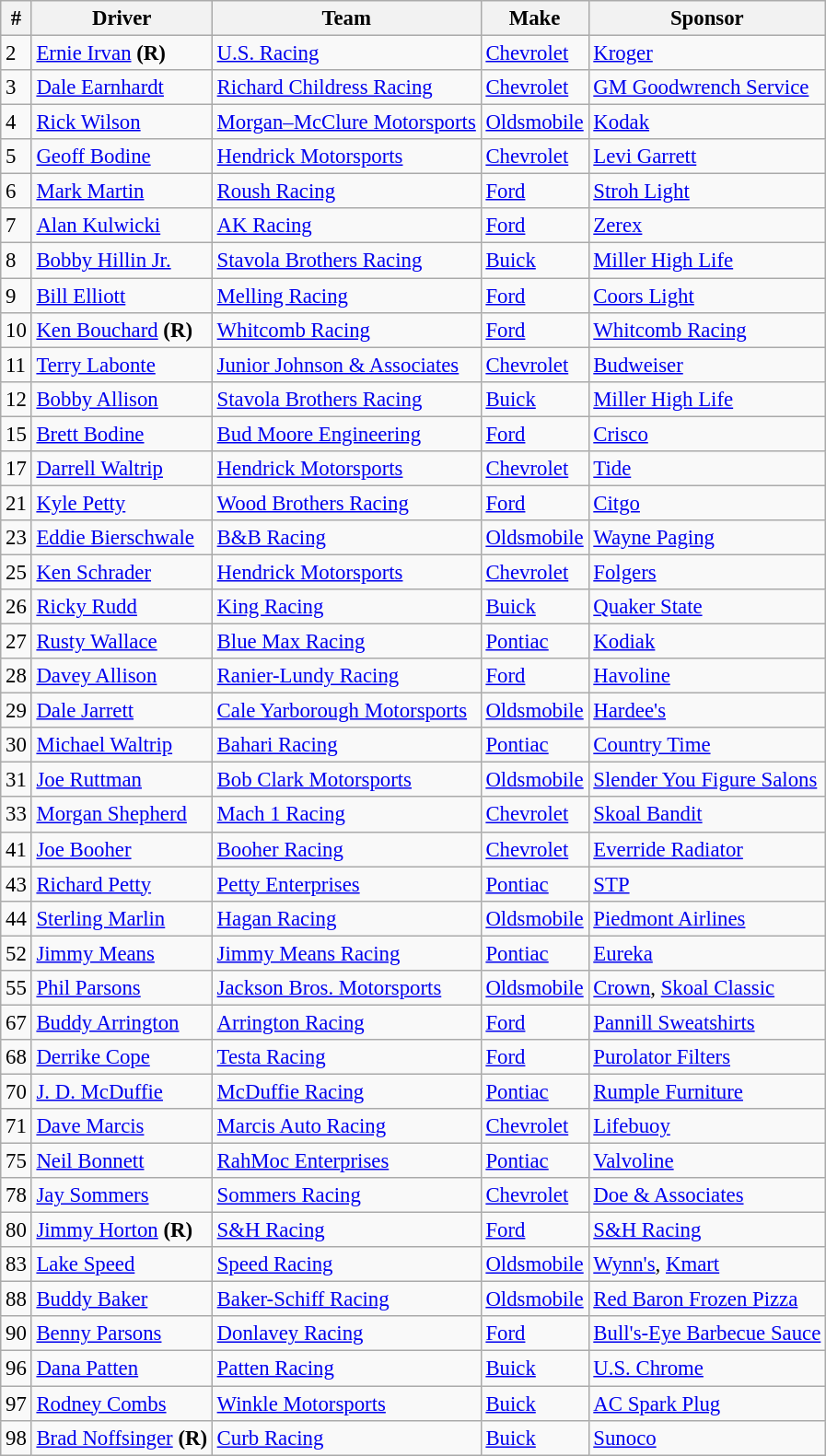<table class="wikitable" style="font-size:95%">
<tr>
<th>#</th>
<th>Driver</th>
<th>Team</th>
<th>Make</th>
<th>Sponsor</th>
</tr>
<tr>
<td>2</td>
<td><a href='#'>Ernie Irvan</a> <strong>(R)</strong></td>
<td><a href='#'>U.S. Racing</a></td>
<td><a href='#'>Chevrolet</a></td>
<td><a href='#'>Kroger</a></td>
</tr>
<tr>
<td>3</td>
<td><a href='#'>Dale Earnhardt</a></td>
<td><a href='#'>Richard Childress Racing</a></td>
<td><a href='#'>Chevrolet</a></td>
<td><a href='#'>GM Goodwrench Service</a></td>
</tr>
<tr>
<td>4</td>
<td><a href='#'>Rick Wilson</a></td>
<td><a href='#'>Morgan–McClure Motorsports</a></td>
<td><a href='#'>Oldsmobile</a></td>
<td><a href='#'>Kodak</a></td>
</tr>
<tr>
<td>5</td>
<td><a href='#'>Geoff Bodine</a></td>
<td><a href='#'>Hendrick Motorsports</a></td>
<td><a href='#'>Chevrolet</a></td>
<td><a href='#'>Levi Garrett</a></td>
</tr>
<tr>
<td>6</td>
<td><a href='#'>Mark Martin</a></td>
<td><a href='#'>Roush Racing</a></td>
<td><a href='#'>Ford</a></td>
<td><a href='#'>Stroh Light</a></td>
</tr>
<tr>
<td>7</td>
<td><a href='#'>Alan Kulwicki</a></td>
<td><a href='#'>AK Racing</a></td>
<td><a href='#'>Ford</a></td>
<td><a href='#'>Zerex</a></td>
</tr>
<tr>
<td>8</td>
<td><a href='#'>Bobby Hillin Jr.</a></td>
<td><a href='#'>Stavola Brothers Racing</a></td>
<td><a href='#'>Buick</a></td>
<td><a href='#'>Miller High Life</a></td>
</tr>
<tr>
<td>9</td>
<td><a href='#'>Bill Elliott</a></td>
<td><a href='#'>Melling Racing</a></td>
<td><a href='#'>Ford</a></td>
<td><a href='#'>Coors Light</a></td>
</tr>
<tr>
<td>10</td>
<td><a href='#'>Ken Bouchard</a> <strong>(R)</strong></td>
<td><a href='#'>Whitcomb Racing</a></td>
<td><a href='#'>Ford</a></td>
<td><a href='#'>Whitcomb Racing</a></td>
</tr>
<tr>
<td>11</td>
<td><a href='#'>Terry Labonte</a></td>
<td><a href='#'>Junior Johnson & Associates</a></td>
<td><a href='#'>Chevrolet</a></td>
<td><a href='#'>Budweiser</a></td>
</tr>
<tr>
<td>12</td>
<td><a href='#'>Bobby Allison</a></td>
<td><a href='#'>Stavola Brothers Racing</a></td>
<td><a href='#'>Buick</a></td>
<td><a href='#'>Miller High Life</a></td>
</tr>
<tr>
<td>15</td>
<td><a href='#'>Brett Bodine</a></td>
<td><a href='#'>Bud Moore Engineering</a></td>
<td><a href='#'>Ford</a></td>
<td><a href='#'>Crisco</a></td>
</tr>
<tr>
<td>17</td>
<td><a href='#'>Darrell Waltrip</a></td>
<td><a href='#'>Hendrick Motorsports</a></td>
<td><a href='#'>Chevrolet</a></td>
<td><a href='#'>Tide</a></td>
</tr>
<tr>
<td>21</td>
<td><a href='#'>Kyle Petty</a></td>
<td><a href='#'>Wood Brothers Racing</a></td>
<td><a href='#'>Ford</a></td>
<td><a href='#'>Citgo</a></td>
</tr>
<tr>
<td>23</td>
<td><a href='#'>Eddie Bierschwale</a></td>
<td><a href='#'>B&B Racing</a></td>
<td><a href='#'>Oldsmobile</a></td>
<td><a href='#'>Wayne Paging</a></td>
</tr>
<tr>
<td>25</td>
<td><a href='#'>Ken Schrader</a></td>
<td><a href='#'>Hendrick Motorsports</a></td>
<td><a href='#'>Chevrolet</a></td>
<td><a href='#'>Folgers</a></td>
</tr>
<tr>
<td>26</td>
<td><a href='#'>Ricky Rudd</a></td>
<td><a href='#'>King Racing</a></td>
<td><a href='#'>Buick</a></td>
<td><a href='#'>Quaker State</a></td>
</tr>
<tr>
<td>27</td>
<td><a href='#'>Rusty Wallace</a></td>
<td><a href='#'>Blue Max Racing</a></td>
<td><a href='#'>Pontiac</a></td>
<td><a href='#'>Kodiak</a></td>
</tr>
<tr>
<td>28</td>
<td><a href='#'>Davey Allison</a></td>
<td><a href='#'>Ranier-Lundy Racing</a></td>
<td><a href='#'>Ford</a></td>
<td><a href='#'>Havoline</a></td>
</tr>
<tr>
<td>29</td>
<td><a href='#'>Dale Jarrett</a></td>
<td><a href='#'>Cale Yarborough Motorsports</a></td>
<td><a href='#'>Oldsmobile</a></td>
<td><a href='#'>Hardee's</a></td>
</tr>
<tr>
<td>30</td>
<td><a href='#'>Michael Waltrip</a></td>
<td><a href='#'>Bahari Racing</a></td>
<td><a href='#'>Pontiac</a></td>
<td><a href='#'>Country Time</a></td>
</tr>
<tr>
<td>31</td>
<td><a href='#'>Joe Ruttman</a></td>
<td><a href='#'>Bob Clark Motorsports</a></td>
<td><a href='#'>Oldsmobile</a></td>
<td><a href='#'>Slender You Figure Salons</a></td>
</tr>
<tr>
<td>33</td>
<td><a href='#'>Morgan Shepherd</a></td>
<td><a href='#'>Mach 1 Racing</a></td>
<td><a href='#'>Chevrolet</a></td>
<td><a href='#'>Skoal Bandit</a></td>
</tr>
<tr>
<td>41</td>
<td><a href='#'>Joe Booher</a></td>
<td><a href='#'>Booher Racing</a></td>
<td><a href='#'>Chevrolet</a></td>
<td><a href='#'>Everride Radiator</a></td>
</tr>
<tr>
<td>43</td>
<td><a href='#'>Richard Petty</a></td>
<td><a href='#'>Petty Enterprises</a></td>
<td><a href='#'>Pontiac</a></td>
<td><a href='#'>STP</a></td>
</tr>
<tr>
<td>44</td>
<td><a href='#'>Sterling Marlin</a></td>
<td><a href='#'>Hagan Racing</a></td>
<td><a href='#'>Oldsmobile</a></td>
<td><a href='#'>Piedmont Airlines</a></td>
</tr>
<tr>
<td>52</td>
<td><a href='#'>Jimmy Means</a></td>
<td><a href='#'>Jimmy Means Racing</a></td>
<td><a href='#'>Pontiac</a></td>
<td><a href='#'>Eureka</a></td>
</tr>
<tr>
<td>55</td>
<td><a href='#'>Phil Parsons</a></td>
<td><a href='#'>Jackson Bros. Motorsports</a></td>
<td><a href='#'>Oldsmobile</a></td>
<td><a href='#'>Crown</a>, <a href='#'>Skoal Classic</a></td>
</tr>
<tr>
<td>67</td>
<td><a href='#'>Buddy Arrington</a></td>
<td><a href='#'>Arrington Racing</a></td>
<td><a href='#'>Ford</a></td>
<td><a href='#'>Pannill Sweatshirts</a></td>
</tr>
<tr>
<td>68</td>
<td><a href='#'>Derrike Cope</a></td>
<td><a href='#'>Testa Racing</a></td>
<td><a href='#'>Ford</a></td>
<td><a href='#'>Purolator Filters</a></td>
</tr>
<tr>
<td>70</td>
<td><a href='#'>J. D. McDuffie</a></td>
<td><a href='#'>McDuffie Racing</a></td>
<td><a href='#'>Pontiac</a></td>
<td><a href='#'>Rumple Furniture</a></td>
</tr>
<tr>
<td>71</td>
<td><a href='#'>Dave Marcis</a></td>
<td><a href='#'>Marcis Auto Racing</a></td>
<td><a href='#'>Chevrolet</a></td>
<td><a href='#'>Lifebuoy</a></td>
</tr>
<tr>
<td>75</td>
<td><a href='#'>Neil Bonnett</a></td>
<td><a href='#'>RahMoc Enterprises</a></td>
<td><a href='#'>Pontiac</a></td>
<td><a href='#'>Valvoline</a></td>
</tr>
<tr>
<td>78</td>
<td><a href='#'>Jay Sommers</a></td>
<td><a href='#'>Sommers Racing</a></td>
<td><a href='#'>Chevrolet</a></td>
<td><a href='#'>Doe & Associates</a></td>
</tr>
<tr>
<td>80</td>
<td><a href='#'>Jimmy Horton</a> <strong>(R)</strong></td>
<td><a href='#'>S&H Racing</a></td>
<td><a href='#'>Ford</a></td>
<td><a href='#'>S&H Racing</a></td>
</tr>
<tr>
<td>83</td>
<td><a href='#'>Lake Speed</a></td>
<td><a href='#'>Speed Racing</a></td>
<td><a href='#'>Oldsmobile</a></td>
<td><a href='#'>Wynn's</a>, <a href='#'>Kmart</a></td>
</tr>
<tr>
<td>88</td>
<td><a href='#'>Buddy Baker</a></td>
<td><a href='#'>Baker-Schiff Racing</a></td>
<td><a href='#'>Oldsmobile</a></td>
<td><a href='#'>Red Baron Frozen Pizza</a></td>
</tr>
<tr>
<td>90</td>
<td><a href='#'>Benny Parsons</a></td>
<td><a href='#'>Donlavey Racing</a></td>
<td><a href='#'>Ford</a></td>
<td><a href='#'>Bull's-Eye Barbecue Sauce</a></td>
</tr>
<tr>
<td>96</td>
<td><a href='#'>Dana Patten</a></td>
<td><a href='#'>Patten Racing</a></td>
<td><a href='#'>Buick</a></td>
<td><a href='#'>U.S. Chrome</a></td>
</tr>
<tr>
<td>97</td>
<td><a href='#'>Rodney Combs</a></td>
<td><a href='#'>Winkle Motorsports</a></td>
<td><a href='#'>Buick</a></td>
<td><a href='#'>AC Spark Plug</a></td>
</tr>
<tr>
<td>98</td>
<td><a href='#'>Brad Noffsinger</a> <strong>(R)</strong></td>
<td><a href='#'>Curb Racing</a></td>
<td><a href='#'>Buick</a></td>
<td><a href='#'>Sunoco</a></td>
</tr>
</table>
